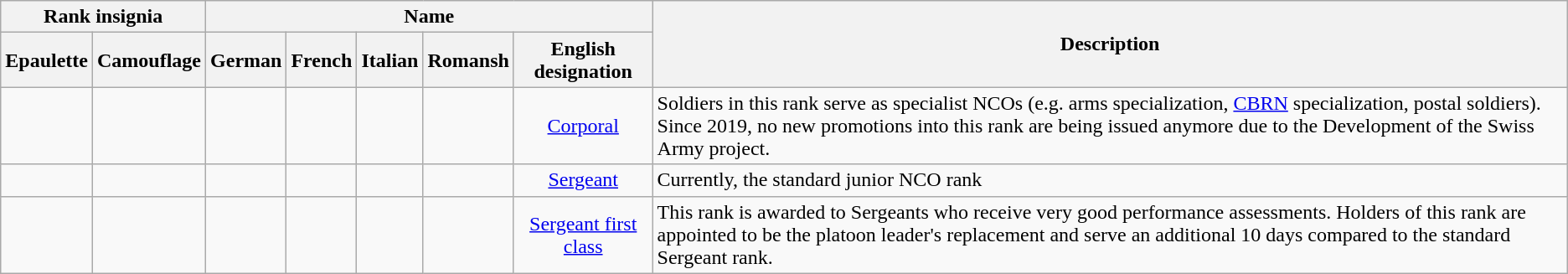<table class="wikitable" style="text-align:center;">
<tr>
<th colspan=2>Rank insignia</th>
<th colspan=5>Name</th>
<th rowspan=2>Description</th>
</tr>
<tr>
<th>Epaulette</th>
<th>Camouflage</th>
<th>German</th>
<th>French</th>
<th>Italian</th>
<th>Romansh<br></th>
<th>English designation</th>
</tr>
<tr>
<td></td>
<td></td>
<td><br></td>
<td><br></td>
<td><br></td>
<td><br></td>
<td><a href='#'>Corporal</a></td>
<td style="text-align:left;">Soldiers in this rank serve as specialist NCOs (e.g. arms specialization, <a href='#'>CBRN</a> specialization, postal soldiers). Since 2019, no new promotions into this rank are being issued anymore due to the Development of the Swiss Army project.</td>
</tr>
<tr>
<td></td>
<td></td>
<td><br></td>
<td><br></td>
<td><br></td>
<td><br></td>
<td><a href='#'>Sergeant</a></td>
<td style="text-align:left;">Currently, the standard junior NCO rank</td>
</tr>
<tr>
<td></td>
<td></td>
<td><br></td>
<td><br></td>
<td><br></td>
<td><br></td>
<td><a href='#'>Sergeant first class</a></td>
<td style="text-align:left;">This rank is awarded to Sergeants who receive very good performance assessments. Holders of this rank are appointed to be the platoon leader's replacement and serve an additional 10 days compared to the standard Sergeant rank.</td>
</tr>
</table>
